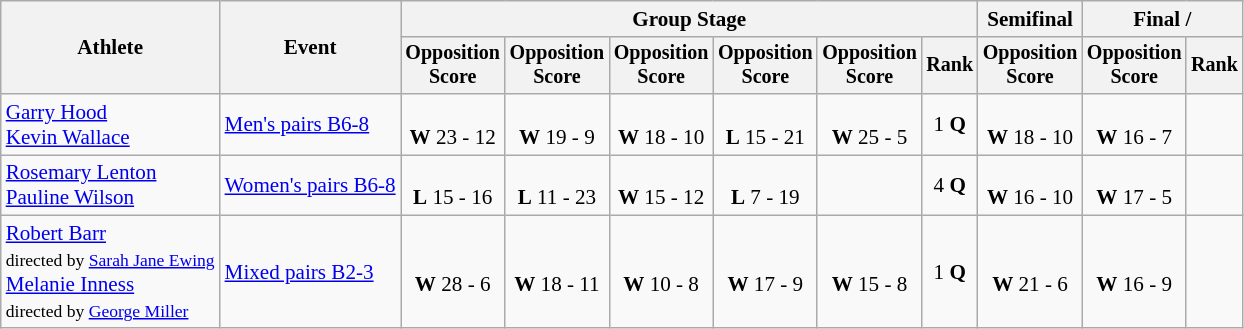<table class="wikitable" style="font-size:88%; text-align:center">
<tr>
<th rowspan=2>Athlete</th>
<th rowspan=2>Event</th>
<th colspan=6>Group Stage</th>
<th>Semifinal</th>
<th colspan=2>Final / </th>
</tr>
<tr style="font-size:95%">
<th>Opposition<br>Score</th>
<th>Opposition<br>Score</th>
<th>Opposition<br>Score</th>
<th>Opposition<br>Score</th>
<th>Opposition<br>Score</th>
<th>Rank</th>
<th>Opposition<br>Score</th>
<th>Opposition<br>Score</th>
<th>Rank</th>
</tr>
<tr>
<td align=left><a href='#'>Garry Hood</a><br><a href='#'>Kevin Wallace</a></td>
<td align=left><a href='#'>Men's pairs B6-8</a></td>
<td><br><strong>W</strong> 23 - 12</td>
<td><br><strong>W</strong> 19 - 9</td>
<td><br><strong>W</strong> 18 - 10</td>
<td><br><strong>L</strong> 15 - 21</td>
<td><br><strong>W</strong> 25 - 5</td>
<td>1 <strong>Q</strong></td>
<td><br><strong>W</strong> 18 - 10</td>
<td><br><strong>W</strong> 16 - 7</td>
<td></td>
</tr>
<tr>
<td align=left><a href='#'>Rosemary Lenton</a><br><a href='#'>Pauline Wilson</a></td>
<td align=left><a href='#'>Women's pairs B6-8</a></td>
<td><br><strong>L</strong> 15 - 16</td>
<td><br><strong>L</strong> 11 - 23</td>
<td><br><strong>W</strong> 15 - 12</td>
<td><br><strong>L</strong> 7 - 19</td>
<td></td>
<td>4 <strong>Q</strong></td>
<td><br><strong>W</strong> 16 - 10</td>
<td><br><strong>W</strong> 17 - 5</td>
<td></td>
</tr>
<tr>
<td align=left><a href='#'>Robert Barr</a><br><small>directed by <a href='#'>Sarah Jane Ewing</a></small><br><a href='#'>Melanie Inness</a><br><small>directed by <a href='#'>George Miller</a></small></td>
<td align=left><a href='#'>Mixed pairs B2-3</a></td>
<td><br><strong>W</strong> 28 - 6</td>
<td><br><strong>W</strong> 18 - 11</td>
<td><br><strong>W</strong> 10 - 8</td>
<td><br><strong>W</strong> 17 - 9</td>
<td><br><strong>W</strong> 15 - 8</td>
<td>1 <strong>Q</strong></td>
<td><br><strong>W</strong> 21 - 6</td>
<td><br><strong>W</strong> 16 - 9</td>
<td></td>
</tr>
</table>
